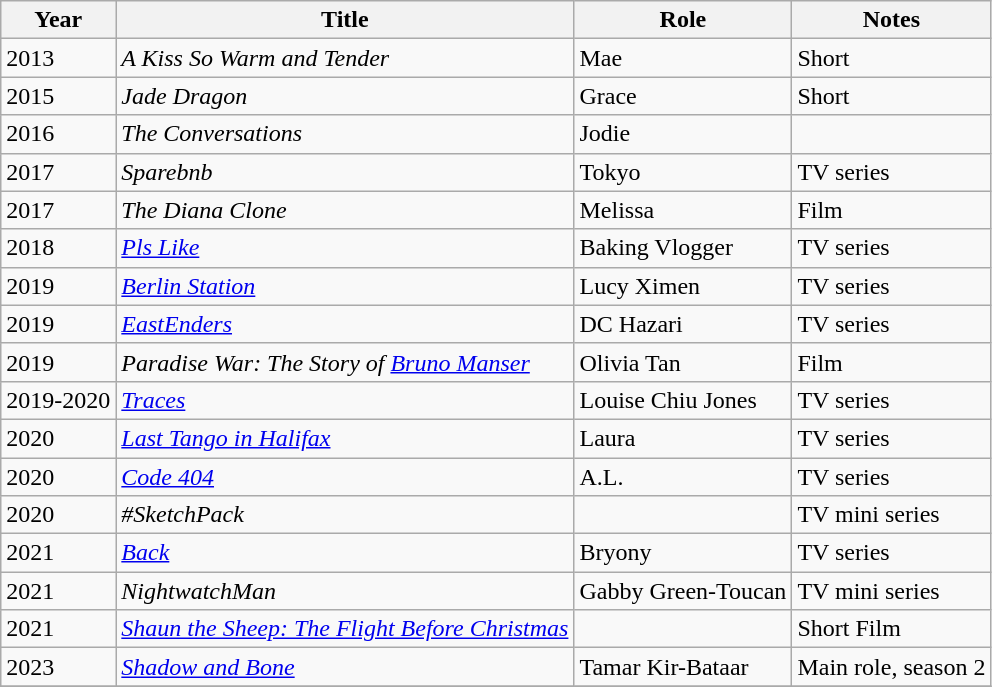<table class="wikitable sortable">
<tr>
<th>Year</th>
<th>Title</th>
<th>Role</th>
<th class="unsortable">Notes</th>
</tr>
<tr>
<td>2013</td>
<td><em>A Kiss So Warm and Tender</em></td>
<td>Mae</td>
<td>Short</td>
</tr>
<tr>
<td>2015</td>
<td><em>Jade Dragon</em></td>
<td>Grace</td>
<td>Short</td>
</tr>
<tr>
<td>2016</td>
<td><em>The Conversations</em></td>
<td>Jodie</td>
<td></td>
</tr>
<tr>
<td>2017</td>
<td><em>Sparebnb</em></td>
<td>Tokyo</td>
<td>TV series</td>
</tr>
<tr>
<td>2017</td>
<td><em>The Diana Clone</em></td>
<td>Melissa</td>
<td>Film</td>
</tr>
<tr>
<td>2018</td>
<td><em><a href='#'>Pls Like</a></em></td>
<td>Baking Vlogger</td>
<td>TV series</td>
</tr>
<tr>
<td>2019</td>
<td><em><a href='#'>Berlin Station</a></em></td>
<td>Lucy Ximen</td>
<td>TV series</td>
</tr>
<tr>
<td>2019</td>
<td><em><a href='#'>EastEnders</a></em></td>
<td>DC Hazari</td>
<td>TV series</td>
</tr>
<tr>
<td>2019</td>
<td><em>Paradise War: The Story of <a href='#'>Bruno Manser</a></em></td>
<td>Olivia Tan</td>
<td>Film</td>
</tr>
<tr>
<td>2019-2020</td>
<td><em><a href='#'>Traces</a></em></td>
<td>Louise Chiu Jones</td>
<td>TV series</td>
</tr>
<tr>
<td>2020</td>
<td><em><a href='#'>Last Tango in Halifax</a></em></td>
<td>Laura</td>
<td>TV series</td>
</tr>
<tr>
<td>2020</td>
<td><em><a href='#'>Code 404</a></em></td>
<td>A.L.</td>
<td>TV series</td>
</tr>
<tr>
<td>2020</td>
<td><em>#SketchPack</em></td>
<td></td>
<td>TV mini series</td>
</tr>
<tr>
<td>2021</td>
<td><em><a href='#'>Back</a></em></td>
<td>Bryony</td>
<td>TV series</td>
</tr>
<tr>
<td>2021</td>
<td><em>NightwatchMan</em></td>
<td>Gabby Green-Toucan</td>
<td>TV mini series</td>
</tr>
<tr>
<td>2021</td>
<td><em><a href='#'>Shaun the Sheep: The Flight Before Christmas</a></em></td>
<td></td>
<td>Short Film</td>
</tr>
<tr>
<td>2023</td>
<td><em><a href='#'>Shadow and Bone</a></em></td>
<td>Tamar Kir-Bataar</td>
<td>Main role, season 2</td>
</tr>
<tr>
</tr>
</table>
